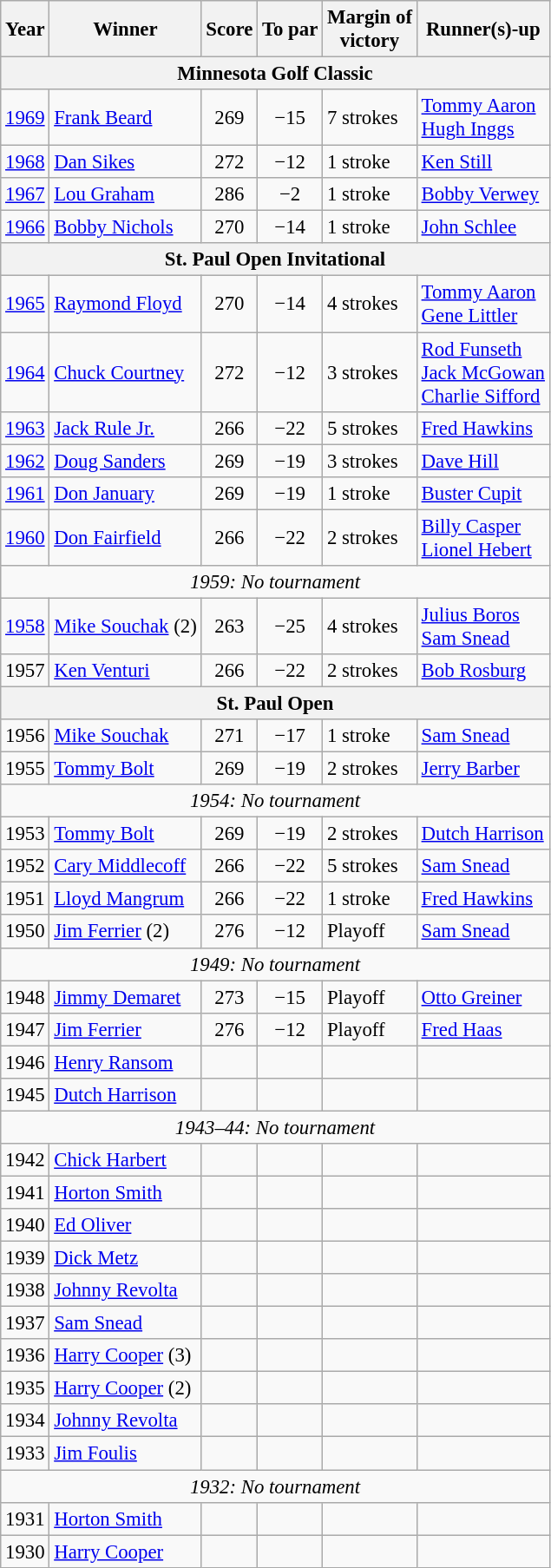<table class=wikitable style="font-size:95%">
<tr>
<th>Year</th>
<th>Winner</th>
<th>Score</th>
<th>To par</th>
<th>Margin of<br>victory</th>
<th>Runner(s)-up</th>
</tr>
<tr>
<th colspan=6>Minnesota Golf Classic</th>
</tr>
<tr>
<td><a href='#'>1969</a></td>
<td> <a href='#'>Frank Beard</a></td>
<td align=center>269</td>
<td align=center>−15</td>
<td>7 strokes</td>
<td> <a href='#'>Tommy Aaron</a><br> <a href='#'>Hugh Inggs</a></td>
</tr>
<tr>
<td><a href='#'>1968</a></td>
<td> <a href='#'>Dan Sikes</a></td>
<td align=center>272</td>
<td align=center>−12</td>
<td>1 stroke</td>
<td> <a href='#'>Ken Still</a></td>
</tr>
<tr>
<td><a href='#'>1967</a></td>
<td> <a href='#'>Lou Graham</a></td>
<td align=center>286</td>
<td align=center>−2</td>
<td>1 stroke</td>
<td> <a href='#'>Bobby Verwey</a></td>
</tr>
<tr>
<td><a href='#'>1966</a></td>
<td> <a href='#'>Bobby Nichols</a></td>
<td align=center>270</td>
<td align=center>−14</td>
<td>1 stroke</td>
<td> <a href='#'>John Schlee</a></td>
</tr>
<tr>
<th colspan=6>St. Paul Open Invitational</th>
</tr>
<tr>
<td><a href='#'>1965</a></td>
<td> <a href='#'>Raymond Floyd</a></td>
<td align=center>270</td>
<td align=center>−14</td>
<td>4 strokes</td>
<td> <a href='#'>Tommy Aaron</a><br> <a href='#'>Gene Littler</a></td>
</tr>
<tr>
<td><a href='#'>1964</a></td>
<td> <a href='#'>Chuck Courtney</a></td>
<td align=center>272</td>
<td align=center>−12</td>
<td>3 strokes</td>
<td> <a href='#'>Rod Funseth</a><br> <a href='#'>Jack McGowan</a><br> <a href='#'>Charlie Sifford</a></td>
</tr>
<tr>
<td><a href='#'>1963</a></td>
<td> <a href='#'>Jack Rule Jr.</a></td>
<td align=center>266</td>
<td align=center>−22</td>
<td>5 strokes</td>
<td> <a href='#'>Fred Hawkins</a></td>
</tr>
<tr>
<td><a href='#'>1962</a></td>
<td> <a href='#'>Doug Sanders</a></td>
<td align=center>269</td>
<td align=center>−19</td>
<td>3 strokes</td>
<td> <a href='#'>Dave Hill</a></td>
</tr>
<tr>
<td><a href='#'>1961</a></td>
<td> <a href='#'>Don January</a></td>
<td align=center>269</td>
<td align=center>−19</td>
<td>1 stroke</td>
<td> <a href='#'>Buster Cupit</a></td>
</tr>
<tr>
<td><a href='#'>1960</a></td>
<td> <a href='#'>Don Fairfield</a></td>
<td align=center>266</td>
<td align=center>−22</td>
<td>2 strokes</td>
<td> <a href='#'>Billy Casper</a><br> <a href='#'>Lionel Hebert</a></td>
</tr>
<tr>
<td colspan=6 align=center><em>1959: No tournament</em></td>
</tr>
<tr>
<td><a href='#'>1958</a></td>
<td> <a href='#'>Mike Souchak</a> (2)</td>
<td align=center>263</td>
<td align=center>−25</td>
<td>4 strokes</td>
<td> <a href='#'>Julius Boros</a><br> <a href='#'>Sam Snead</a></td>
</tr>
<tr>
<td>1957</td>
<td> <a href='#'>Ken Venturi</a></td>
<td align=center>266</td>
<td align=center>−22</td>
<td>2 strokes</td>
<td> <a href='#'>Bob Rosburg</a></td>
</tr>
<tr>
<th colspan=6>St. Paul Open</th>
</tr>
<tr>
<td>1956</td>
<td> <a href='#'>Mike Souchak</a></td>
<td align=center>271</td>
<td align=center>−17</td>
<td>1 stroke</td>
<td> <a href='#'>Sam Snead</a></td>
</tr>
<tr>
<td>1955</td>
<td> <a href='#'>Tommy Bolt</a></td>
<td align=center>269</td>
<td align=center>−19</td>
<td>2 strokes</td>
<td> <a href='#'>Jerry Barber</a></td>
</tr>
<tr>
<td colspan=6 align=center><em>1954: No tournament</em></td>
</tr>
<tr>
<td>1953</td>
<td> <a href='#'>Tommy Bolt</a></td>
<td align=center>269</td>
<td align=center>−19</td>
<td>2 strokes</td>
<td> <a href='#'>Dutch Harrison</a></td>
</tr>
<tr>
<td>1952</td>
<td> <a href='#'>Cary Middlecoff</a></td>
<td align=center>266</td>
<td align=center>−22</td>
<td>5 strokes</td>
<td> <a href='#'>Sam Snead</a></td>
</tr>
<tr>
<td>1951</td>
<td> <a href='#'>Lloyd Mangrum</a></td>
<td align=center>266</td>
<td align=center>−22</td>
<td>1 stroke</td>
<td> <a href='#'>Fred Hawkins</a></td>
</tr>
<tr>
<td>1950</td>
<td> <a href='#'>Jim Ferrier</a> (2)</td>
<td align=center>276</td>
<td align=center>−12</td>
<td>Playoff</td>
<td> <a href='#'>Sam Snead</a></td>
</tr>
<tr>
<td colspan=6 align=center><em>1949: No tournament</em></td>
</tr>
<tr>
<td>1948</td>
<td> <a href='#'>Jimmy Demaret</a></td>
<td align=center>273</td>
<td align=center>−15</td>
<td>Playoff</td>
<td> <a href='#'>Otto Greiner</a></td>
</tr>
<tr>
<td>1947</td>
<td> <a href='#'>Jim Ferrier</a></td>
<td align=center>276</td>
<td align=center>−12</td>
<td>Playoff</td>
<td> <a href='#'>Fred Haas</a></td>
</tr>
<tr>
<td>1946</td>
<td> <a href='#'>Henry Ransom</a></td>
<td align=center></td>
<td align=center></td>
<td></td>
<td></td>
</tr>
<tr>
<td>1945</td>
<td> <a href='#'>Dutch Harrison</a></td>
<td align=center></td>
<td align=center></td>
<td></td>
<td></td>
</tr>
<tr>
<td colspan=6 align=center><em>1943–44: No tournament</em></td>
</tr>
<tr>
<td>1942</td>
<td> <a href='#'>Chick Harbert</a></td>
<td align=center></td>
<td align=center></td>
<td></td>
<td></td>
</tr>
<tr>
<td>1941</td>
<td> <a href='#'>Horton Smith</a></td>
<td align=center></td>
<td align=center></td>
<td></td>
<td></td>
</tr>
<tr>
<td>1940</td>
<td> <a href='#'>Ed Oliver</a></td>
<td align=center></td>
<td align=center></td>
<td></td>
<td></td>
</tr>
<tr>
<td>1939</td>
<td> <a href='#'>Dick Metz</a></td>
<td align=center></td>
<td align=center></td>
<td></td>
<td></td>
</tr>
<tr>
<td>1938</td>
<td> <a href='#'>Johnny Revolta</a></td>
<td align=center></td>
<td align=center></td>
<td></td>
<td></td>
</tr>
<tr>
<td>1937</td>
<td> <a href='#'>Sam Snead</a></td>
<td align=center></td>
<td align=center></td>
<td></td>
<td></td>
</tr>
<tr>
<td>1936</td>
<td> <a href='#'>Harry Cooper</a> (3)</td>
<td align=center></td>
<td align=center></td>
<td></td>
<td></td>
</tr>
<tr>
<td>1935</td>
<td> <a href='#'>Harry Cooper</a> (2)</td>
<td align=center></td>
<td align=center></td>
<td></td>
<td></td>
</tr>
<tr>
<td>1934</td>
<td> <a href='#'>Johnny Revolta</a></td>
<td align=center></td>
<td align=center></td>
<td></td>
<td></td>
</tr>
<tr>
<td>1933</td>
<td> <a href='#'>Jim Foulis</a></td>
<td align=center></td>
<td align=center></td>
<td></td>
<td></td>
</tr>
<tr>
<td colspan=6 align=center><em>1932: No tournament</em></td>
</tr>
<tr>
<td>1931</td>
<td> <a href='#'>Horton Smith</a></td>
<td align=center></td>
<td align=center></td>
<td></td>
<td></td>
</tr>
<tr>
<td>1930</td>
<td> <a href='#'>Harry Cooper</a></td>
<td align=center></td>
<td align=center></td>
<td></td>
<td></td>
</tr>
</table>
